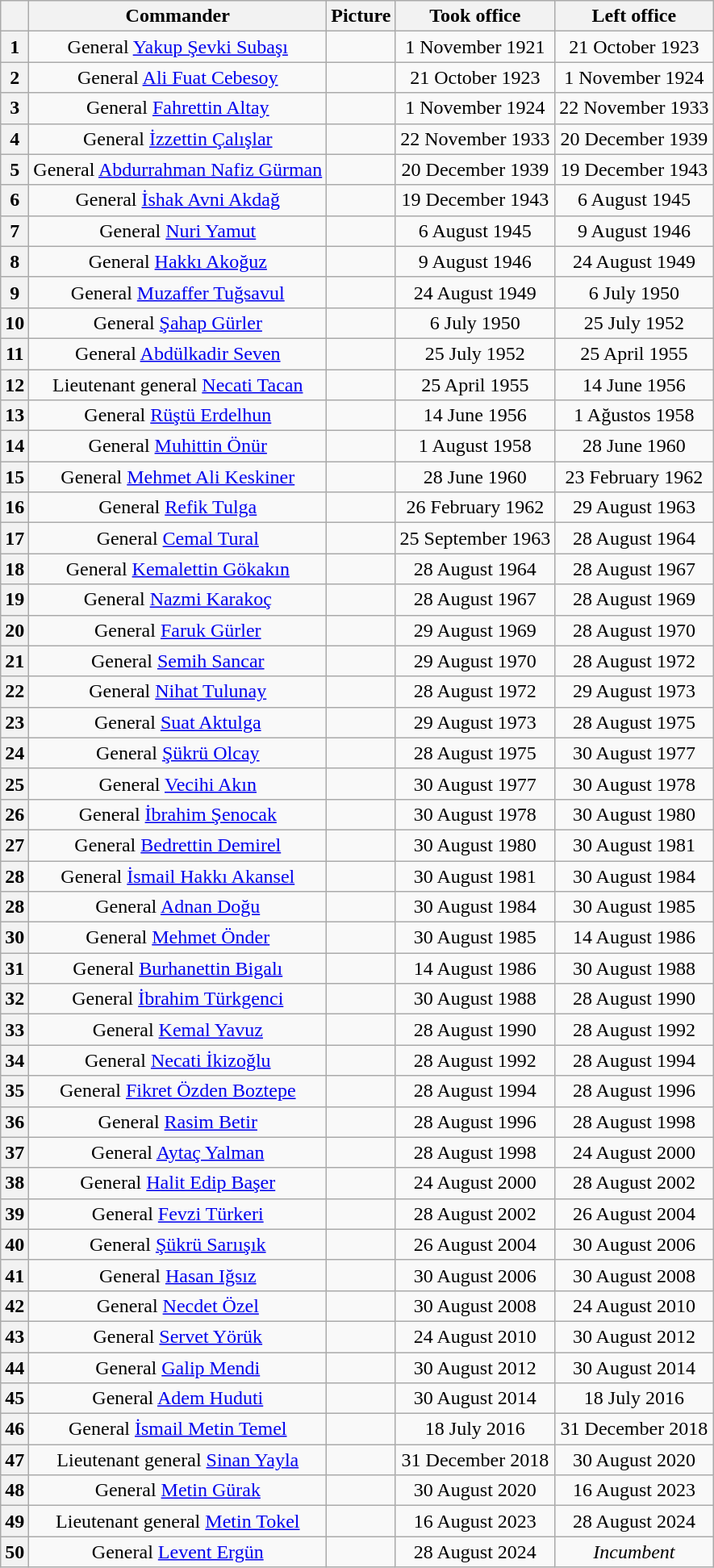<table class="wikitable" style="text-align:center">
<tr>
<th></th>
<th>Commander</th>
<th>Picture</th>
<th>Took office</th>
<th>Left office</th>
</tr>
<tr>
<th>1</th>
<td>General <a href='#'>Yakup Şevki Subaşı</a></td>
<td></td>
<td>1 November 1921</td>
<td>21 October 1923</td>
</tr>
<tr>
<th>2</th>
<td>General <a href='#'>Ali Fuat Cebesoy</a></td>
<td></td>
<td>21 October 1923</td>
<td>1 November 1924</td>
</tr>
<tr>
<th>3</th>
<td>General <a href='#'>Fahrettin Altay</a></td>
<td></td>
<td>1 November 1924</td>
<td>22 November 1933</td>
</tr>
<tr>
<th>4</th>
<td>General <a href='#'>İzzettin Çalışlar</a></td>
<td></td>
<td>22 November 1933</td>
<td>20 December 1939</td>
</tr>
<tr>
<th>5</th>
<td>General <a href='#'>Abdurrahman Nafiz Gürman</a></td>
<td></td>
<td>20 December 1939</td>
<td>19 December 1943</td>
</tr>
<tr>
<th>6</th>
<td>General <a href='#'>İshak Avni Akdağ</a></td>
<td></td>
<td>19 December 1943</td>
<td>6 August 1945</td>
</tr>
<tr>
<th>7</th>
<td>General <a href='#'>Nuri Yamut</a></td>
<td></td>
<td>6 August 1945</td>
<td>9 August 1946</td>
</tr>
<tr>
<th>8</th>
<td>General <a href='#'>Hakkı Akoğuz</a></td>
<td></td>
<td>9 August 1946</td>
<td>24 August 1949</td>
</tr>
<tr>
<th>9</th>
<td>General <a href='#'>Muzaffer Tuğsavul</a></td>
<td></td>
<td>24 August 1949</td>
<td>6 July 1950</td>
</tr>
<tr>
<th>10</th>
<td>General <a href='#'>Şahap Gürler</a></td>
<td></td>
<td>6 July 1950</td>
<td>25 July 1952</td>
</tr>
<tr>
<th>11</th>
<td>General <a href='#'>Abdülkadir Seven</a></td>
<td></td>
<td>25 July 1952</td>
<td>25 April 1955</td>
</tr>
<tr>
<th>12</th>
<td>Lieutenant general <a href='#'>Necati Tacan</a></td>
<td></td>
<td>25 April 1955</td>
<td>14 June 1956</td>
</tr>
<tr>
<th>13</th>
<td>General <a href='#'>Rüştü Erdelhun</a></td>
<td></td>
<td>14 June 1956</td>
<td>1 Ağustos 1958</td>
</tr>
<tr>
<th>14</th>
<td>General <a href='#'>Muhittin Önür</a></td>
<td></td>
<td>1 August 1958</td>
<td>28 June 1960</td>
</tr>
<tr>
<th>15</th>
<td>General <a href='#'>Mehmet Ali Keskiner</a></td>
<td></td>
<td>28 June 1960</td>
<td>23 February 1962</td>
</tr>
<tr>
<th>16</th>
<td>General <a href='#'>Refik Tulga</a></td>
<td></td>
<td>26 February 1962</td>
<td>29 August 1963</td>
</tr>
<tr>
<th>17</th>
<td>General <a href='#'>Cemal Tural</a></td>
<td></td>
<td>25 September 1963</td>
<td>28 August 1964</td>
</tr>
<tr>
<th>18</th>
<td>General <a href='#'>Kemalettin Gökakın</a></td>
<td></td>
<td>28 August 1964</td>
<td>28 August 1967</td>
</tr>
<tr>
<th>19</th>
<td>General <a href='#'>Nazmi Karakoç</a></td>
<td></td>
<td>28 August 1967</td>
<td>28 August 1969</td>
</tr>
<tr>
<th>20</th>
<td>General <a href='#'>Faruk Gürler</a></td>
<td></td>
<td>29 August 1969</td>
<td>28 August 1970</td>
</tr>
<tr>
<th>21</th>
<td>General <a href='#'>Semih Sancar</a></td>
<td></td>
<td>29 August 1970</td>
<td>28 August 1972</td>
</tr>
<tr>
<th>22</th>
<td>General <a href='#'>Nihat Tulunay</a></td>
<td></td>
<td>28 August 1972</td>
<td>29 August 1973</td>
</tr>
<tr>
<th>23</th>
<td>General <a href='#'>Suat Aktulga</a></td>
<td></td>
<td>29 August 1973</td>
<td>28 August 1975</td>
</tr>
<tr>
<th>24</th>
<td>General <a href='#'>Şükrü Olcay</a></td>
<td></td>
<td>28 August 1975</td>
<td>30 August 1977</td>
</tr>
<tr>
<th>25</th>
<td>General <a href='#'>Vecihi Akın</a></td>
<td></td>
<td>30 August 1977</td>
<td>30 August 1978</td>
</tr>
<tr>
<th>26</th>
<td>General <a href='#'>İbrahim Şenocak</a></td>
<td></td>
<td>30 August 1978</td>
<td>30 August 1980</td>
</tr>
<tr>
<th>27</th>
<td>General <a href='#'>Bedrettin Demirel</a></td>
<td></td>
<td>30 August 1980</td>
<td>30 August 1981</td>
</tr>
<tr>
<th>28</th>
<td>General <a href='#'>İsmail Hakkı Akansel</a></td>
<td></td>
<td>30 August 1981</td>
<td>30 August 1984</td>
</tr>
<tr>
<th>28</th>
<td>General <a href='#'>Adnan Doğu</a></td>
<td></td>
<td>30 August 1984</td>
<td>30 August 1985</td>
</tr>
<tr>
<th>30</th>
<td>General <a href='#'>Mehmet Önder</a></td>
<td></td>
<td>30 August 1985</td>
<td>14 August 1986</td>
</tr>
<tr>
<th>31</th>
<td>General <a href='#'>Burhanettin Bigalı</a></td>
<td></td>
<td>14 August 1986</td>
<td>30 August 1988</td>
</tr>
<tr>
<th>32</th>
<td>General <a href='#'>İbrahim Türkgenci</a></td>
<td></td>
<td>30 August 1988</td>
<td>28 August 1990</td>
</tr>
<tr>
<th>33</th>
<td>General <a href='#'>Kemal Yavuz</a></td>
<td></td>
<td>28 August 1990</td>
<td>28 August 1992</td>
</tr>
<tr>
<th>34</th>
<td>General <a href='#'>Necati İkizoğlu</a></td>
<td></td>
<td>28 August 1992</td>
<td>28 August 1994</td>
</tr>
<tr>
<th>35</th>
<td>General <a href='#'>Fikret Özden Boztepe</a></td>
<td></td>
<td>28 August 1994</td>
<td>28 August 1996</td>
</tr>
<tr>
<th>36</th>
<td>General <a href='#'>Rasim Betir</a></td>
<td></td>
<td>28 August 1996</td>
<td>28 August 1998</td>
</tr>
<tr>
<th>37</th>
<td>General <a href='#'>Aytaç Yalman</a></td>
<td></td>
<td>28 August 1998</td>
<td>24 August 2000</td>
</tr>
<tr>
<th>38</th>
<td>General <a href='#'>Halit Edip Başer</a></td>
<td></td>
<td>24 August 2000</td>
<td>28 August 2002</td>
</tr>
<tr>
<th>39</th>
<td>General <a href='#'>Fevzi Türkeri</a></td>
<td></td>
<td>28 August 2002</td>
<td>26 August 2004</td>
</tr>
<tr>
<th>40</th>
<td>General <a href='#'>Şükrü Sarıışık</a></td>
<td></td>
<td>26 August 2004</td>
<td>30 August 2006</td>
</tr>
<tr>
<th>41</th>
<td>General <a href='#'>Hasan Iğsız</a></td>
<td></td>
<td>30 August 2006</td>
<td>30 August 2008</td>
</tr>
<tr>
<th>42</th>
<td>General <a href='#'>Necdet Özel</a></td>
<td></td>
<td>30 August 2008</td>
<td>24 August 2010</td>
</tr>
<tr>
<th>43</th>
<td>General <a href='#'>Servet Yörük</a></td>
<td></td>
<td>24 August 2010</td>
<td>30 August 2012</td>
</tr>
<tr>
<th>44</th>
<td>General <a href='#'>Galip Mendi</a></td>
<td></td>
<td>30 August 2012</td>
<td>30 August 2014</td>
</tr>
<tr>
<th>45</th>
<td>General <a href='#'>Adem Huduti</a></td>
<td></td>
<td>30 August 2014</td>
<td>18 July 2016</td>
</tr>
<tr>
<th>46</th>
<td>General <a href='#'>İsmail Metin Temel</a></td>
<td></td>
<td>18 July 2016</td>
<td>31 December 2018</td>
</tr>
<tr>
<th>47</th>
<td>Lieutenant general <a href='#'>Sinan Yayla</a></td>
<td></td>
<td>31 December 2018</td>
<td>30 August 2020</td>
</tr>
<tr>
<th>48</th>
<td>General <a href='#'>Metin Gürak</a></td>
<td></td>
<td>30 August 2020</td>
<td>16 August 2023</td>
</tr>
<tr>
<th>49</th>
<td>Lieutenant general <a href='#'>Metin Tokel</a></td>
<td></td>
<td>16 August 2023</td>
<td>28 August 2024</td>
</tr>
<tr>
<th>50</th>
<td>General <a href='#'>Levent Ergün</a></td>
<td></td>
<td>28 August 2024</td>
<td><em>Incumbent</em></td>
</tr>
</table>
